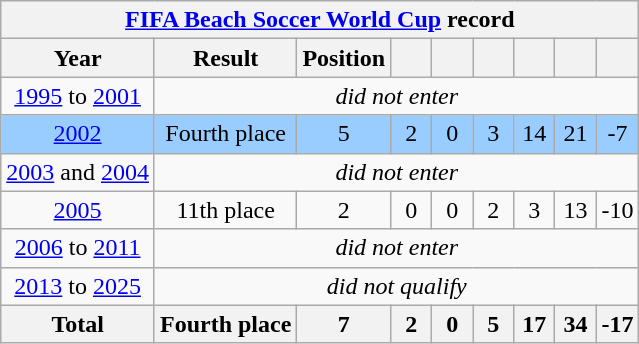<table class="wikitable" style="text-align: center;">
<tr>
<th colspan="9"><a href='#'>FIFA Beach Soccer World Cup</a> record</th>
</tr>
<tr>
<th>Year</th>
<th>Result</th>
<th>Position</th>
<th width="20"></th>
<th width="20"></th>
<th width="20"></th>
<th width="20"></th>
<th width="20"></th>
<th width="20"></th>
</tr>
<tr>
<td> <a href='#'>1995</a> to <a href='#'>2001</a></td>
<td colspan="8"><em>did not enter</em></td>
</tr>
<tr bgcolor="#9acdff">
<td> <a href='#'>2002</a></td>
<td>Fourth place</td>
<td>5</td>
<td>2</td>
<td>0</td>
<td>3</td>
<td>14</td>
<td>21</td>
<td>-7</td>
</tr>
<tr>
<td> <a href='#'>2003</a> and <a href='#'>2004</a></td>
<td colspan="8"><em>did not enter</em></td>
</tr>
<tr>
<td> <a href='#'>2005</a></td>
<td>11th place</td>
<td>2</td>
<td>0</td>
<td>0</td>
<td>2</td>
<td>3</td>
<td>13</td>
<td>-10</td>
</tr>
<tr>
<td> <a href='#'>2006</a> to  <a href='#'>2011</a></td>
<td colspan="8"><em>did not enter</em></td>
</tr>
<tr>
<td> <a href='#'>2013</a> to  <a href='#'>2025</a></td>
<td colspan="8"><em>did not qualify</em></td>
</tr>
<tr>
<th>Total</th>
<th>Fourth place</th>
<th>7</th>
<th>2</th>
<th>0</th>
<th>5</th>
<th>17</th>
<th>34</th>
<th>-17</th>
</tr>
</table>
